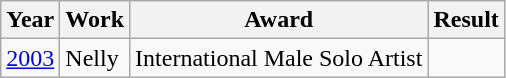<table class="wikitable">
<tr>
<th>Year</th>
<th>Work</th>
<th>Award</th>
<th>Result</th>
</tr>
<tr>
<td><a href='#'>2003</a></td>
<td>Nelly</td>
<td>International Male Solo Artist</td>
<td></td>
</tr>
</table>
